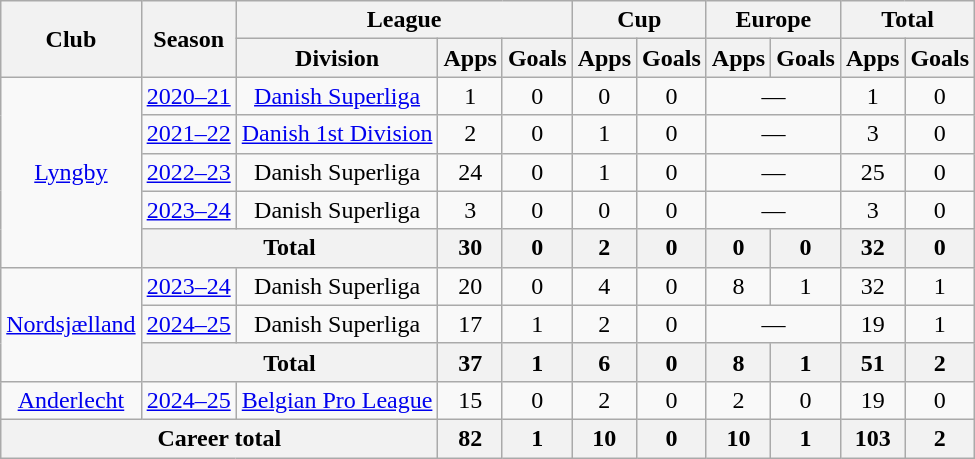<table class="wikitable" style="text-align: center">
<tr>
<th rowspan="2">Club</th>
<th rowspan="2">Season</th>
<th colspan="3">League</th>
<th colspan="2">Cup</th>
<th colspan="2">Europe</th>
<th colspan="2">Total</th>
</tr>
<tr>
<th>Division</th>
<th>Apps</th>
<th>Goals</th>
<th>Apps</th>
<th>Goals</th>
<th>Apps</th>
<th>Goals</th>
<th>Apps</th>
<th>Goals</th>
</tr>
<tr>
<td rowspan="5"><a href='#'>Lyngby</a></td>
<td><a href='#'>2020–21</a></td>
<td><a href='#'>Danish Superliga</a></td>
<td>1</td>
<td>0</td>
<td>0</td>
<td>0</td>
<td colspan="2">—</td>
<td>1</td>
<td>0</td>
</tr>
<tr>
<td><a href='#'>2021–22</a></td>
<td><a href='#'>Danish 1st Division</a></td>
<td>2</td>
<td>0</td>
<td>1</td>
<td>0</td>
<td colspan="2">—</td>
<td>3</td>
<td>0</td>
</tr>
<tr>
<td><a href='#'>2022–23</a></td>
<td>Danish Superliga</td>
<td>24</td>
<td>0</td>
<td>1</td>
<td>0</td>
<td colspan="2">—</td>
<td>25</td>
<td>0</td>
</tr>
<tr>
<td><a href='#'>2023–24</a></td>
<td>Danish Superliga</td>
<td>3</td>
<td>0</td>
<td>0</td>
<td>0</td>
<td colspan="2">—</td>
<td>3</td>
<td>0</td>
</tr>
<tr>
<th colspan="2">Total</th>
<th>30</th>
<th>0</th>
<th>2</th>
<th>0</th>
<th>0</th>
<th>0</th>
<th>32</th>
<th>0</th>
</tr>
<tr>
<td rowspan="3"><a href='#'>Nordsjælland</a></td>
<td><a href='#'>2023–24</a></td>
<td>Danish Superliga</td>
<td>20</td>
<td>0</td>
<td>4</td>
<td>0</td>
<td>8</td>
<td>1</td>
<td>32</td>
<td>1</td>
</tr>
<tr>
<td><a href='#'>2024–25</a></td>
<td>Danish Superliga</td>
<td>17</td>
<td>1</td>
<td>2</td>
<td>0</td>
<td colspan="2">—</td>
<td>19</td>
<td>1</td>
</tr>
<tr>
<th colspan="2">Total</th>
<th>37</th>
<th>1</th>
<th>6</th>
<th>0</th>
<th>8</th>
<th>1</th>
<th>51</th>
<th>2</th>
</tr>
<tr>
<td><a href='#'>Anderlecht</a></td>
<td><a href='#'>2024–25</a></td>
<td><a href='#'>Belgian Pro League</a></td>
<td>15</td>
<td>0</td>
<td>2</td>
<td>0</td>
<td>2</td>
<td>0</td>
<td>19</td>
<td>0</td>
</tr>
<tr>
<th colspan="3">Career total</th>
<th>82</th>
<th>1</th>
<th>10</th>
<th>0</th>
<th>10</th>
<th>1</th>
<th>103</th>
<th>2</th>
</tr>
</table>
